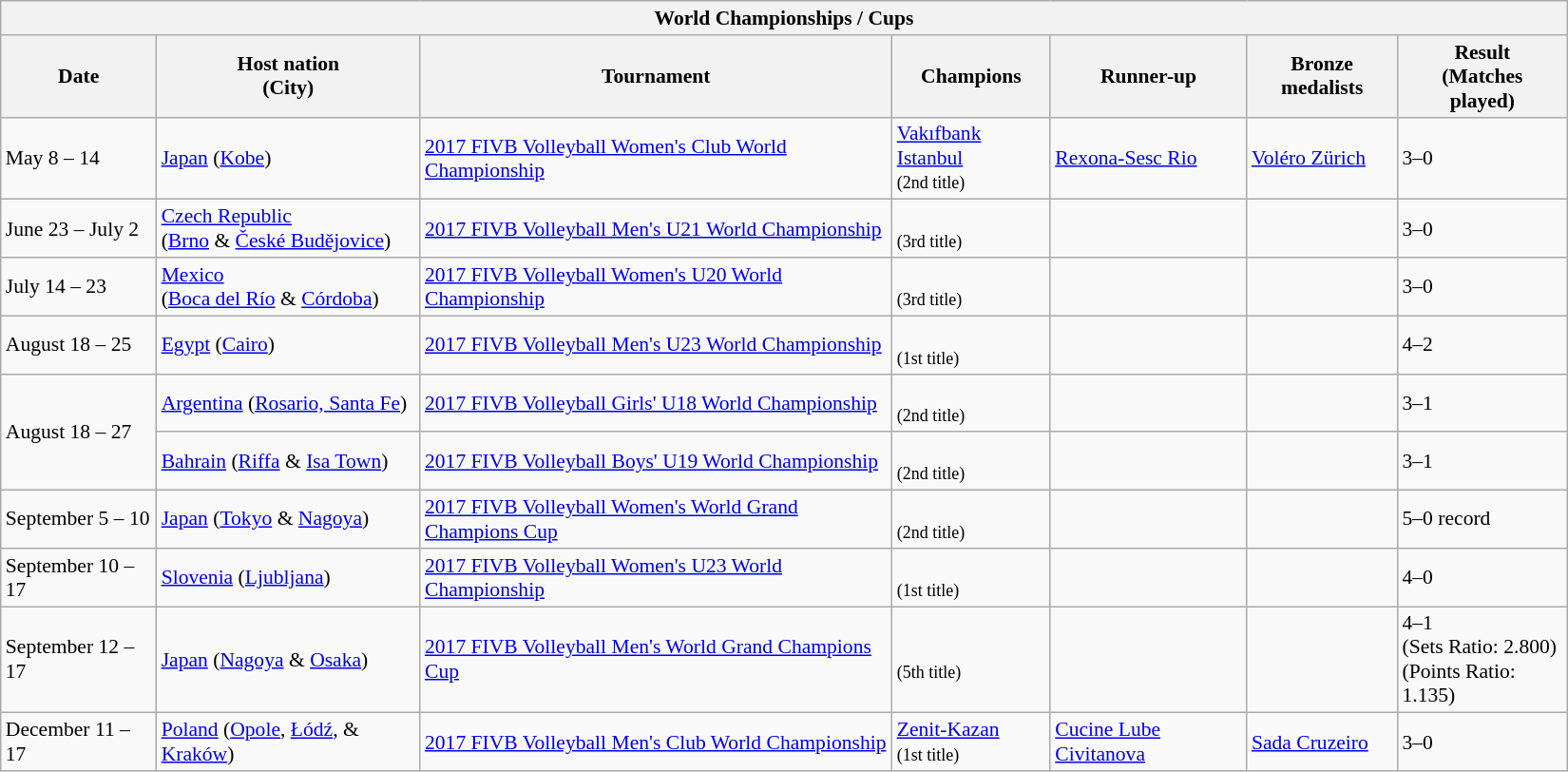<table class="wikitable collapsible" width=1100 style="font-size:90%">
<tr>
<th colspan="7">World Championships / Cups</th>
</tr>
<tr>
<th>Date</th>
<th>Host nation<br>(City)</th>
<th>Tournament</th>
<th>Champions</th>
<th>Runner-up</th>
<th>Bronze medalists</th>
<th>Result<br>(Matches<br>played)</th>
</tr>
<tr>
<td>May 8 – 14</td>
<td> <a href='#'>Japan</a> (<a href='#'>Kobe</a>)</td>
<td><a href='#'>2017 FIVB Volleyball Women's Club World Championship</a></td>
<td> <a href='#'>Vakıfbank Istanbul</a><br><small>(2nd title)</small></td>
<td> <a href='#'>Rexona-Sesc Rio</a></td>
<td> <a href='#'>Voléro Zürich</a></td>
<td>3–0</td>
</tr>
<tr>
<td>June 23 – July 2</td>
<td> <a href='#'>Czech Republic</a><br>(<a href='#'>Brno</a> & <a href='#'>České Budějovice</a>)</td>
<td><a href='#'>2017 FIVB Volleyball Men's U21 World Championship</a></td>
<td><br><small>(3rd title)</small></td>
<td></td>
<td></td>
<td>3–0</td>
</tr>
<tr>
<td>July 14 – 23</td>
<td> <a href='#'>Mexico</a><br>(<a href='#'>Boca del Río</a> & <a href='#'>Córdoba</a>)</td>
<td><a href='#'>2017 FIVB Volleyball Women's U20 World Championship</a></td>
<td><br><small>(3rd title)</small></td>
<td></td>
<td></td>
<td>3–0</td>
</tr>
<tr>
<td>August 18 – 25</td>
<td> <a href='#'>Egypt</a> (<a href='#'>Cairo</a>)</td>
<td><a href='#'>2017 FIVB Volleyball Men's U23 World Championship</a></td>
<td><br><small>(1st title)</small></td>
<td></td>
<td></td>
<td>4–2</td>
</tr>
<tr>
<td rowspan="2">August 18 – 27</td>
<td> <a href='#'>Argentina</a> (<a href='#'>Rosario, Santa Fe</a>)</td>
<td><a href='#'>2017 FIVB Volleyball Girls' U18 World Championship</a></td>
<td><br><small>(2nd title)</small></td>
<td></td>
<td></td>
<td>3–1</td>
</tr>
<tr>
<td> <a href='#'>Bahrain</a> (<a href='#'>Riffa</a> & <a href='#'>Isa Town</a>)</td>
<td><a href='#'>2017 FIVB Volleyball Boys' U19 World Championship</a></td>
<td><br><small>(2nd title)</small></td>
<td></td>
<td></td>
<td>3–1</td>
</tr>
<tr>
<td>September 5 – 10</td>
<td> <a href='#'>Japan</a> (<a href='#'>Tokyo</a> & <a href='#'>Nagoya</a>)</td>
<td><a href='#'>2017 FIVB Volleyball Women's World Grand Champions Cup</a></td>
<td><br><small>(2nd title)</small></td>
<td></td>
<td></td>
<td>5–0 record</td>
</tr>
<tr>
<td>September 10 – 17</td>
<td> <a href='#'>Slovenia</a> (<a href='#'>Ljubljana</a>)</td>
<td><a href='#'>2017 FIVB Volleyball Women's U23 World Championship</a></td>
<td><br><small>(1st title)</small></td>
<td></td>
<td></td>
<td>4–0</td>
</tr>
<tr>
<td>September 12 – 17</td>
<td> <a href='#'>Japan</a> (<a href='#'>Nagoya</a> & <a href='#'>Osaka</a>)</td>
<td><a href='#'>2017 FIVB Volleyball Men's World Grand Champions Cup</a></td>
<td><br><small>(5th title)</small></td>
<td></td>
<td></td>
<td>4–1<br>(Sets Ratio: 2.800)<br>(Points Ratio: 1.135)</td>
</tr>
<tr>
<td>December 11 – 17</td>
<td> <a href='#'>Poland</a> (<a href='#'>Opole</a>, <a href='#'>Łódź</a>, & <a href='#'>Kraków</a>)</td>
<td><a href='#'>2017 FIVB Volleyball Men's Club World Championship</a></td>
<td> <a href='#'>Zenit-Kazan</a><br><small>(1st title)</small></td>
<td> <a href='#'>Cucine Lube Civitanova</a></td>
<td> <a href='#'>Sada Cruzeiro</a></td>
<td>3–0</td>
</tr>
</table>
